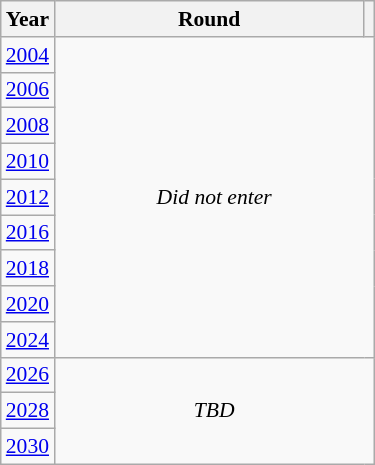<table class="wikitable" style="text-align: center; font-size:90%">
<tr>
<th>Year</th>
<th style="width:200px">Round</th>
<th></th>
</tr>
<tr>
<td><a href='#'>2004</a></td>
<td colspan="2" rowspan="9"><em>Did not enter</em></td>
</tr>
<tr>
<td><a href='#'>2006</a></td>
</tr>
<tr>
<td><a href='#'>2008</a></td>
</tr>
<tr>
<td><a href='#'>2010</a></td>
</tr>
<tr>
<td><a href='#'>2012</a></td>
</tr>
<tr>
<td><a href='#'>2016</a></td>
</tr>
<tr>
<td><a href='#'>2018</a></td>
</tr>
<tr>
<td><a href='#'>2020</a></td>
</tr>
<tr>
<td><a href='#'>2024</a></td>
</tr>
<tr>
<td><a href='#'>2026</a></td>
<td colspan="2" rowspan="3"><em>TBD</em></td>
</tr>
<tr>
<td><a href='#'>2028</a></td>
</tr>
<tr>
<td><a href='#'>2030</a></td>
</tr>
</table>
